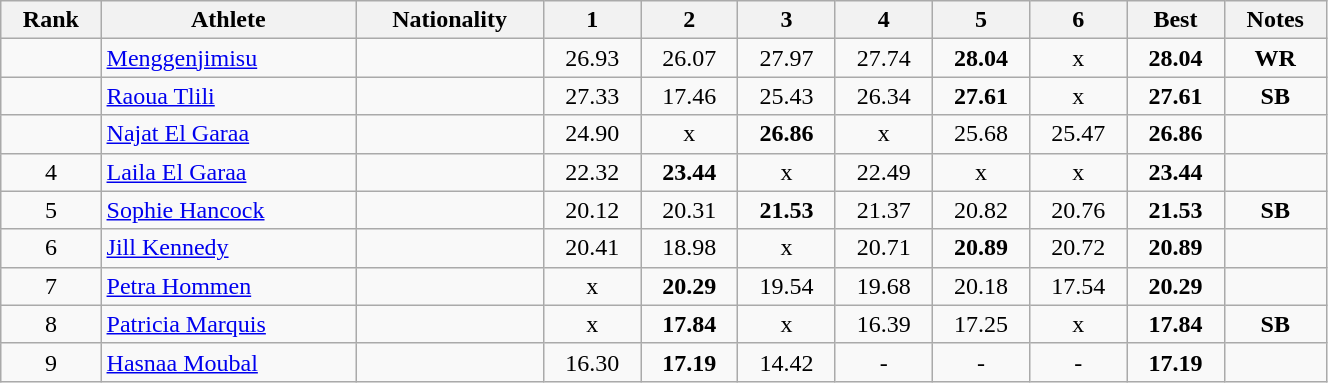<table class="wikitable sortable" style="text-align:center; width:70%;">
<tr>
<th>Rank</th>
<th>Athlete</th>
<th>Nationality</th>
<th class="unsortable">1</th>
<th class="unsortable">2</th>
<th class="unsortable">3</th>
<th class="unsortable">4</th>
<th class="unsortable">5</th>
<th class="unsortable">6</th>
<th>Best</th>
<th>Notes</th>
</tr>
<tr>
<td></td>
<td style="text-align:left;"><a href='#'>Menggenjimisu</a></td>
<td style="text-align:left;"></td>
<td>26.93</td>
<td>26.07</td>
<td>27.97</td>
<td>27.74</td>
<td><strong>28.04</strong></td>
<td>x</td>
<td><strong>28.04</strong></td>
<td><strong>WR</strong></td>
</tr>
<tr>
<td></td>
<td style="text-align:left;"><a href='#'>Raoua Tlili</a></td>
<td style="text-align:left;"></td>
<td>27.33</td>
<td>17.46</td>
<td>25.43</td>
<td>26.34</td>
<td><strong>27.61</strong></td>
<td>x</td>
<td><strong>27.61</strong></td>
<td><strong>SB</strong></td>
</tr>
<tr>
<td></td>
<td style="text-align:left;"><a href='#'>Najat El Garaa</a></td>
<td style="text-align:left;"></td>
<td>24.90</td>
<td>x</td>
<td><strong>26.86</strong></td>
<td>x</td>
<td>25.68</td>
<td>25.47</td>
<td><strong>26.86</strong></td>
<td></td>
</tr>
<tr>
<td>4</td>
<td style="text-align:left;"><a href='#'>Laila El Garaa</a></td>
<td style="text-align:left;"></td>
<td>22.32</td>
<td><strong>23.44</strong></td>
<td>x</td>
<td>22.49</td>
<td>x</td>
<td>x</td>
<td><strong>23.44</strong></td>
<td></td>
</tr>
<tr>
<td>5</td>
<td style="text-align:left;"><a href='#'>Sophie Hancock</a></td>
<td style="text-align:left;"></td>
<td>20.12</td>
<td>20.31</td>
<td><strong>21.53</strong></td>
<td>21.37</td>
<td>20.82</td>
<td>20.76</td>
<td><strong>21.53</strong></td>
<td><strong>SB</strong></td>
</tr>
<tr>
<td>6</td>
<td style="text-align:left;"><a href='#'>Jill Kennedy</a></td>
<td style="text-align:left;"></td>
<td>20.41</td>
<td>18.98</td>
<td>x</td>
<td>20.71</td>
<td><strong>20.89</strong></td>
<td>20.72</td>
<td><strong>20.89</strong></td>
<td></td>
</tr>
<tr>
<td>7</td>
<td style="text-align:left;"><a href='#'>Petra Hommen</a></td>
<td style="text-align:left;"></td>
<td>x</td>
<td><strong>20.29</strong></td>
<td>19.54</td>
<td>19.68</td>
<td>20.18</td>
<td>17.54</td>
<td><strong>20.29</strong></td>
<td></td>
</tr>
<tr>
<td>8</td>
<td style="text-align:left;"><a href='#'>Patricia Marquis</a></td>
<td style="text-align:left;"></td>
<td>x</td>
<td><strong>17.84</strong></td>
<td>x</td>
<td>16.39</td>
<td>17.25</td>
<td>x</td>
<td><strong>17.84</strong></td>
<td><strong>SB</strong></td>
</tr>
<tr>
<td>9</td>
<td style="text-align:left;"><a href='#'>Hasnaa Moubal</a></td>
<td style="text-align:left;"></td>
<td>16.30</td>
<td><strong>17.19</strong></td>
<td>14.42</td>
<td>-</td>
<td>-</td>
<td>-</td>
<td><strong>17.19</strong></td>
<td></td>
</tr>
</table>
